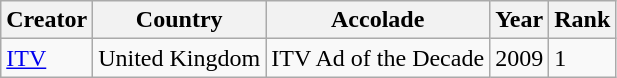<table class="wikitable">
<tr>
<th>Creator</th>
<th>Country</th>
<th>Accolade</th>
<th>Year</th>
<th>Rank</th>
</tr>
<tr>
<td><a href='#'>ITV</a></td>
<td>United Kingdom</td>
<td>ITV Ad of the Decade</td>
<td>2009</td>
<td>1</td>
</tr>
</table>
